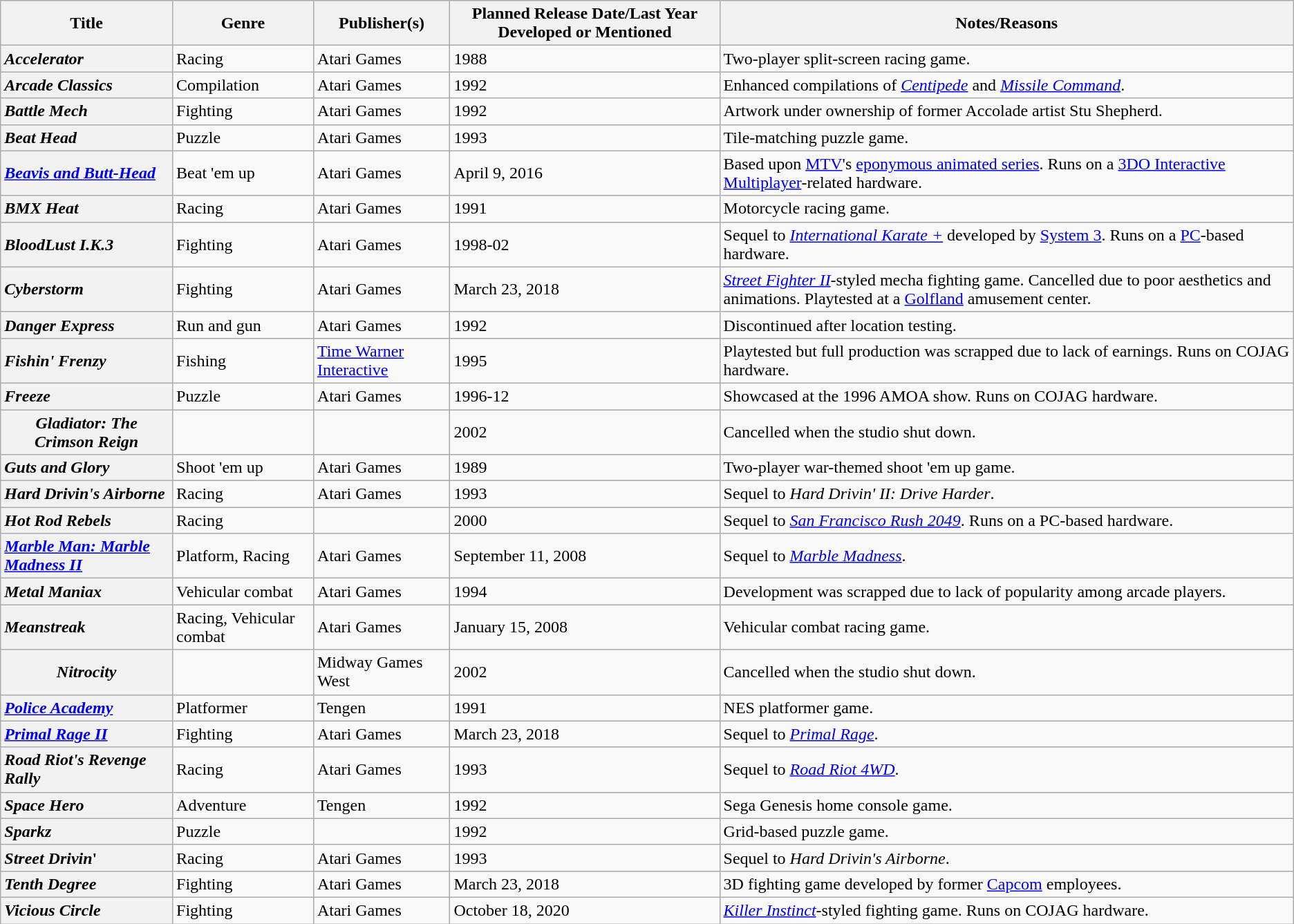<table class="wikitable sortable" id="softwarelist" width="auto">
<tr>
<th rowspan="2">Title</th>
<th rowspan="2">Genre</th>
<th rowspan="2">Publisher(s)</th>
<th rowspan="2">Planned Release Date/Last Year Developed or Mentioned</th>
<th rowspan="2">Notes/Reasons</th>
</tr>
<tr>
</tr>
<tr>
<th style="text-align: left;"><strong><em>Accelerator</em></strong></th>
<td>Racing</td>
<td>Atari Games</td>
<td>1988</td>
<td>Two-player split-screen racing game.</td>
</tr>
<tr>
<th style="text-align: left;"><strong><em>Arcade Classics</em></strong></th>
<td>Compilation</td>
<td>Atari Games</td>
<td>1992</td>
<td>Enhanced compilations of <em><a href='#'>Centipede</a></em> and <em><a href='#'>Missile Command</a></em>.</td>
</tr>
<tr>
<th style="text-align: left;"><strong><em>Battle Mech</em></strong></th>
<td>Fighting</td>
<td>Atari Games</td>
<td>1992</td>
<td>Artwork under ownership of former Accolade artist Stu Shepherd.</td>
</tr>
<tr>
<th style="text-align: left;"><strong><em>Beat Head</em></strong></th>
<td>Puzzle</td>
<td>Atari Games</td>
<td>1993</td>
<td>Tile-matching puzzle game.</td>
</tr>
<tr>
<th style="text-align: left;"><strong><em><a href='#'>Beavis and Butt-Head</a></em></strong></th>
<td>Beat 'em up</td>
<td>Atari Games</td>
<td>April 9, 2016</td>
<td>Based upon <a href='#'>MTV</a>'s <a href='#'>eponymous animated series</a>. Runs on a <a href='#'>3DO Interactive Multiplayer</a>-related hardware.</td>
</tr>
<tr>
<th style="text-align: left;"><strong><em>BMX Heat</em></strong></th>
<td>Racing</td>
<td>Atari Games</td>
<td>1991</td>
<td>Motorcycle racing game.</td>
</tr>
<tr>
<th style="text-align: left;"><strong><em>BloodLust I.K.3</em></strong></th>
<td>Fighting</td>
<td>Atari Games</td>
<td>1998-02</td>
<td>Sequel to <em><a href='#'>International Karate +</a></em> developed by <a href='#'>System 3</a>. Runs on a <a href='#'>PC</a>-based hardware.</td>
</tr>
<tr>
<th style="text-align: left;"><strong><em>Cyberstorm</em></strong></th>
<td>Fighting</td>
<td>Atari Games</td>
<td>March 23, 2018</td>
<td><em><a href='#'>Street Fighter II</a></em>-styled mecha fighting game. Cancelled due to poor aesthetics and animations. Playtested at a <a href='#'>Golfland</a> amusement center.</td>
</tr>
<tr>
<th style="text-align: left;"><strong><em>Danger Express</em></strong></th>
<td>Run and gun</td>
<td>Atari Games</td>
<td>1992</td>
<td>Discontinued after location testing.</td>
</tr>
<tr>
<th style="text-align: left;"><strong><em>Fishin' Frenzy</em></strong></th>
<td>Fishing</td>
<td><a href='#'>Time Warner Interactive</a></td>
<td>1995</td>
<td>Playtested but full production was scrapped due to lack of earnings. Runs on COJAG hardware.</td>
</tr>
<tr>
<th style="text-align: left;"><strong><em>Freeze</em></strong></th>
<td>Puzzle</td>
<td>Atari Games</td>
<td>1996-12</td>
<td>Showcased at the 1996 AMOA show. Runs on COJAG hardware.</td>
</tr>
<tr>
<th><strong><em>Gladiator: The Crimson Reign</em></strong></th>
<td></td>
<td></td>
<td>2002</td>
<td>Cancelled when the studio shut down.</td>
</tr>
<tr>
<th style="text-align: left;"><strong><em>Guts and Glory</em></strong></th>
<td>Shoot 'em up</td>
<td>Atari Games</td>
<td>1989</td>
<td>Two-player war-themed shoot 'em up game.</td>
</tr>
<tr>
<th style="text-align: left;"><strong><em>Hard Drivin's Airborne</em></strong></th>
<td>Racing</td>
<td>Atari Games</td>
<td>1993</td>
<td>Sequel to <em>Hard Drivin' II: Drive Harder</em>.</td>
</tr>
<tr>
<th style="text-align: left;"><strong><em>Hot Rod Rebels</em></strong></th>
<td>Racing</td>
<td></td>
<td>2000</td>
<td>Sequel to <em><a href='#'>San Francisco Rush 2049</a></em>. Runs on a PC-based hardware.</td>
</tr>
<tr>
<th style="text-align: left;"><strong><em><a href='#'>Marble Man: Marble Madness II</a></em></strong></th>
<td>Platform, Racing</td>
<td>Atari Games</td>
<td>September 11, 2008</td>
<td>Sequel to <em><a href='#'>Marble Madness</a></em>.</td>
</tr>
<tr>
<th style="text-align: left;"><strong><em>Metal Maniax</em></strong></th>
<td>Vehicular combat</td>
<td>Atari Games</td>
<td>1994</td>
<td>Development was scrapped due to lack of popularity among arcade players.</td>
</tr>
<tr>
<th style="text-align: left;"><strong><em>Meanstreak</em></strong></th>
<td>Racing, Vehicular combat</td>
<td>Atari Games</td>
<td>January 15, 2008</td>
<td>Vehicular combat racing game.</td>
</tr>
<tr>
<th><strong><em>Nitrocity</em></strong></th>
<td></td>
<td>Midway Games West</td>
<td>2002</td>
<td>Cancelled when the studio shut down.</td>
</tr>
<tr>
<th style="text-align: left;"><strong><em><a href='#'>Police Academy</a></em></strong></th>
<td>Platformer</td>
<td>Tengen</td>
<td>1991</td>
<td>NES platformer game.</td>
</tr>
<tr>
<th style="text-align: left;"><strong><em><a href='#'>Primal Rage II</a></em></strong></th>
<td>Fighting</td>
<td>Atari Games</td>
<td>March 23, 2018</td>
<td>Sequel to <em><a href='#'>Primal Rage</a></em>.</td>
</tr>
<tr>
<th style="text-align: left;"><strong><em>Road Riot's Revenge Rally</em></strong></th>
<td>Racing</td>
<td>Atari Games</td>
<td>1993</td>
<td>Sequel to <em><a href='#'>Road Riot 4WD</a></em>.</td>
</tr>
<tr>
<th style="text-align: left;"><strong><em>Space Hero</em></strong></th>
<td>Adventure</td>
<td>Tengen</td>
<td>1992</td>
<td>Sega Genesis home console game.</td>
</tr>
<tr>
<th style="text-align: left;"><strong><em>Sparkz</em></strong></th>
<td>Puzzle</td>
<td></td>
<td>1992</td>
<td>Grid-based puzzle game.</td>
</tr>
<tr>
<th style="text-align: left;"><strong><em>Street Drivin</em></strong>'</th>
<td>Racing</td>
<td>Atari Games</td>
<td>1993</td>
<td>Sequel to <em>Hard Drivin's Airborne</em>.</td>
</tr>
<tr>
<th style="text-align: left;"><strong><em>Tenth Degree</em></strong></th>
<td>Fighting</td>
<td>Atari Games</td>
<td>March 23, 2018</td>
<td>3D fighting game developed by former <a href='#'>Capcom</a> employees.</td>
</tr>
<tr>
<th style="text-align: left;"><strong><em>Vicious Circle</em></strong></th>
<td>Fighting</td>
<td>Atari Games</td>
<td>October 18, 2020</td>
<td><em><a href='#'>Killer Instinct</a></em>-styled fighting game. Runs on COJAG hardware.</td>
</tr>
</table>
